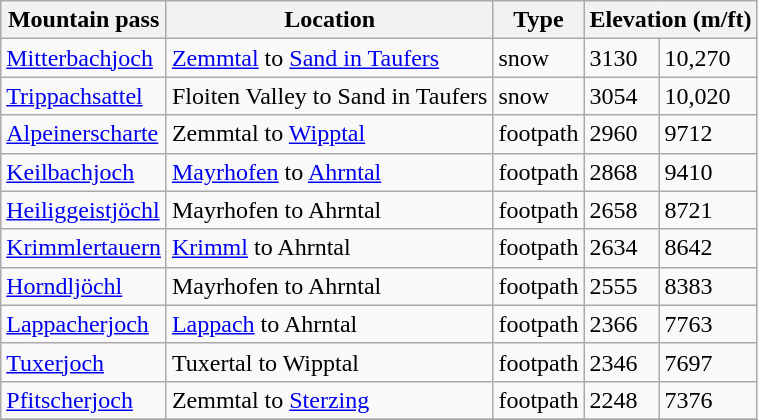<table class="wikitable">
<tr>
<th>Mountain pass</th>
<th>Location</th>
<th>Type</th>
<th colspan=2>Elevation (m/ft)</th>
</tr>
<tr>
<td><a href='#'>Mitterbachjoch</a></td>
<td><a href='#'>Zemmtal</a> to <a href='#'>Sand in Taufers</a></td>
<td>snow</td>
<td>3130</td>
<td>10,270</td>
</tr>
<tr>
<td><a href='#'>Trippachsattel</a></td>
<td>Floiten Valley to Sand in Taufers</td>
<td>snow</td>
<td>3054</td>
<td>10,020</td>
</tr>
<tr>
<td><a href='#'>Alpeinerscharte</a></td>
<td>Zemmtal to <a href='#'>Wipptal</a></td>
<td>footpath</td>
<td>2960</td>
<td>9712</td>
</tr>
<tr>
<td><a href='#'>Keilbachjoch</a></td>
<td><a href='#'>Mayrhofen</a> to <a href='#'>Ahrntal</a></td>
<td>footpath</td>
<td>2868</td>
<td>9410</td>
</tr>
<tr>
<td><a href='#'>Heiliggeistjöchl</a></td>
<td>Mayrhofen to Ahrntal</td>
<td>footpath</td>
<td>2658</td>
<td>8721</td>
</tr>
<tr>
<td><a href='#'>Krimmlertauern</a></td>
<td><a href='#'>Krimml</a> to Ahrntal</td>
<td>footpath</td>
<td>2634</td>
<td>8642</td>
</tr>
<tr>
<td><a href='#'>Horndljöchl</a></td>
<td>Mayrhofen to Ahrntal</td>
<td>footpath</td>
<td>2555</td>
<td>8383</td>
</tr>
<tr>
<td><a href='#'>Lappacherjoch</a></td>
<td><a href='#'>Lappach</a> to Ahrntal</td>
<td>footpath</td>
<td>2366</td>
<td>7763</td>
</tr>
<tr>
<td><a href='#'>Tuxerjoch</a></td>
<td>Tuxertal to Wipptal</td>
<td>footpath</td>
<td>2346</td>
<td>7697</td>
</tr>
<tr>
<td><a href='#'>Pfitscherjoch</a></td>
<td>Zemmtal to <a href='#'>Sterzing</a></td>
<td>footpath</td>
<td>2248</td>
<td>7376</td>
</tr>
<tr>
</tr>
</table>
